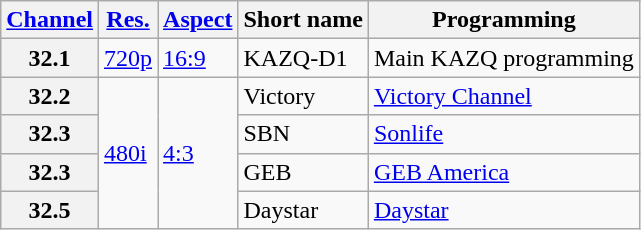<table class="wikitable">
<tr>
<th><a href='#'>Channel</a></th>
<th><a href='#'>Res.</a></th>
<th><a href='#'>Aspect</a></th>
<th>Short name</th>
<th>Programming</th>
</tr>
<tr>
<th scope = "row">32.1</th>
<td><a href='#'>720p</a></td>
<td><a href='#'>16:9</a></td>
<td>KAZQ-D1</td>
<td>Main KAZQ programming</td>
</tr>
<tr>
<th scope = "row">32.2</th>
<td rowspan=4><a href='#'>480i</a></td>
<td rowspan=4><a href='#'>4:3</a></td>
<td>Victory</td>
<td><a href='#'>Victory Channel</a></td>
</tr>
<tr>
<th scope = "row">32.3</th>
<td>SBN</td>
<td><a href='#'>Sonlife</a></td>
</tr>
<tr>
<th scope = "row">32.3</th>
<td>GEB</td>
<td><a href='#'>GEB America</a></td>
</tr>
<tr>
<th scope = "row">32.5</th>
<td>Daystar</td>
<td><a href='#'>Daystar</a></td>
</tr>
</table>
